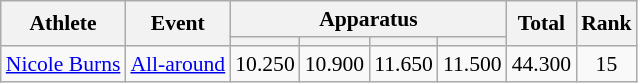<table class="wikitable" style="font-size:90%">
<tr>
<th rowspan=2>Athlete</th>
<th rowspan=2>Event</th>
<th colspan=4>Apparatus</th>
<th rowspan=2>Total</th>
<th rowspan=2>Rank</th>
</tr>
<tr style="font-size:95%">
<th></th>
<th></th>
<th></th>
<th></th>
</tr>
<tr align=center>
<td align=left><a href='#'>Nicole Burns</a></td>
<td align=left><a href='#'>All-around</a></td>
<td>10.250</td>
<td>10.900</td>
<td>11.650</td>
<td>11.500</td>
<td>44.300</td>
<td>15</td>
</tr>
</table>
